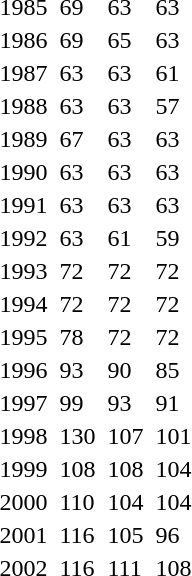<table>
<tr>
<td>1985</td>
<td></td>
<td>69</td>
<td></td>
<td>63</td>
<td></td>
<td>63</td>
</tr>
<tr>
<td>1986</td>
<td></td>
<td>69</td>
<td></td>
<td>65</td>
<td></td>
<td>63</td>
</tr>
<tr>
<td>1987</td>
<td></td>
<td>63</td>
<td></td>
<td>63</td>
<td></td>
<td>61</td>
</tr>
<tr>
<td>1988</td>
<td></td>
<td>63</td>
<td></td>
<td>63</td>
<td></td>
<td>57</td>
</tr>
<tr>
<td>1989</td>
<td></td>
<td>67</td>
<td></td>
<td>63</td>
<td></td>
<td>63</td>
</tr>
<tr>
<td>1990</td>
<td></td>
<td>63</td>
<td></td>
<td>63</td>
<td></td>
<td>63</td>
</tr>
<tr>
<td>1991</td>
<td></td>
<td>63</td>
<td></td>
<td>63</td>
<td></td>
<td>63</td>
</tr>
<tr>
<td>1992</td>
<td></td>
<td>63</td>
<td></td>
<td>61</td>
<td></td>
<td>59</td>
</tr>
<tr>
<td>1993</td>
<td></td>
<td>72</td>
<td></td>
<td>72</td>
<td></td>
<td>72</td>
</tr>
<tr>
<td>1994</td>
<td></td>
<td>72</td>
<td></td>
<td>72</td>
<td></td>
<td>72</td>
</tr>
<tr>
<td>1995</td>
<td></td>
<td>78</td>
<td></td>
<td>72</td>
<td></td>
<td>72</td>
</tr>
<tr>
<td>1996</td>
<td></td>
<td>93</td>
<td></td>
<td>90</td>
<td></td>
<td>85</td>
</tr>
<tr>
<td>1997</td>
<td></td>
<td>99</td>
<td></td>
<td>93</td>
<td></td>
<td>91</td>
</tr>
<tr>
<td>1998</td>
<td></td>
<td>130</td>
<td></td>
<td>107</td>
<td></td>
<td>101</td>
</tr>
<tr>
<td>1999</td>
<td></td>
<td>108</td>
<td></td>
<td>108</td>
<td></td>
<td>104</td>
</tr>
<tr>
<td>2000</td>
<td></td>
<td>110</td>
<td></td>
<td>104</td>
<td></td>
<td>104</td>
</tr>
<tr>
<td>2001</td>
<td></td>
<td>116</td>
<td></td>
<td>105</td>
<td></td>
<td>96</td>
</tr>
<tr>
<td>2002</td>
<td></td>
<td>116</td>
<td></td>
<td>111</td>
<td></td>
<td>108</td>
</tr>
<tr>
</tr>
</table>
